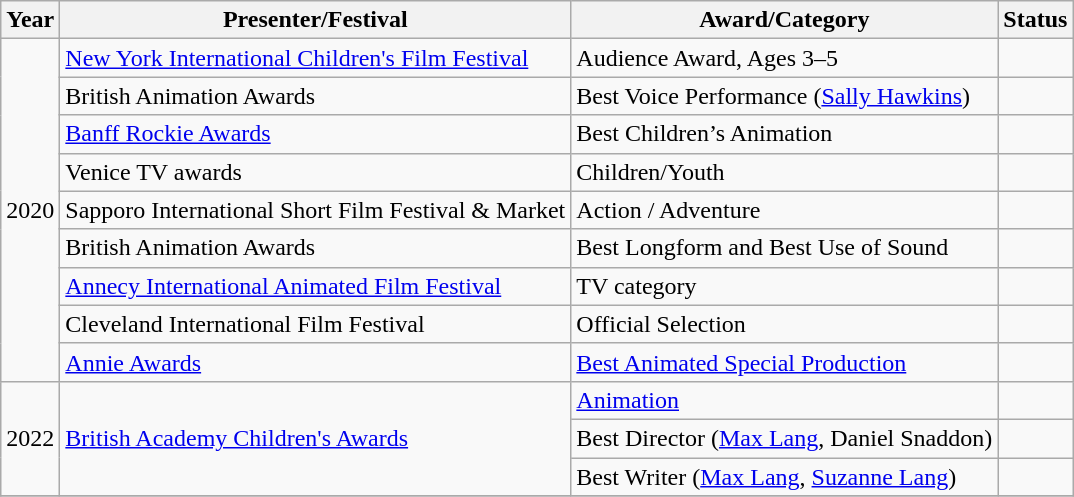<table class="wikitable">
<tr>
<th>Year</th>
<th>Presenter/Festival</th>
<th>Award/Category</th>
<th>Status</th>
</tr>
<tr>
<td rowspan="9">2020</td>
<td><a href='#'>New York International Children's Film Festival</a></td>
<td>Audience Award, Ages 3–5</td>
<td></td>
</tr>
<tr>
<td>British Animation Awards</td>
<td>Best Voice Performance (<a href='#'>Sally Hawkins</a>)</td>
<td></td>
</tr>
<tr>
<td><a href='#'>Banff Rockie Awards</a></td>
<td>Best Children’s Animation</td>
<td></td>
</tr>
<tr>
<td>Venice TV awards</td>
<td>Children/Youth</td>
<td></td>
</tr>
<tr>
<td>Sapporo International Short Film Festival & Market</td>
<td>Action / Adventure</td>
<td></td>
</tr>
<tr>
<td>British Animation Awards</td>
<td>Best Longform and Best Use of Sound</td>
<td></td>
</tr>
<tr>
<td><a href='#'>Annecy International Animated Film Festival</a></td>
<td>TV category</td>
<td></td>
</tr>
<tr>
<td>Cleveland International Film Festival</td>
<td>Official Selection</td>
<td></td>
</tr>
<tr>
<td><a href='#'>Annie Awards</a></td>
<td><a href='#'>Best Animated Special Production</a></td>
<td></td>
</tr>
<tr>
<td rowspan="3">2022</td>
<td rowspan="3"><a href='#'>British Academy Children's Awards</a></td>
<td><a href='#'>Animation</a></td>
<td></td>
</tr>
<tr>
<td>Best Director (<a href='#'>Max Lang</a>, Daniel Snaddon)</td>
<td></td>
</tr>
<tr>
<td>Best Writer (<a href='#'>Max Lang</a>, <a href='#'>Suzanne Lang</a>)</td>
<td></td>
</tr>
<tr>
</tr>
</table>
